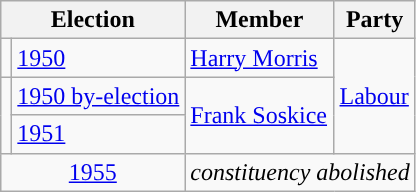<table class="wikitable">
<tr>
<th colspan="2">Election</th>
<th>Member</th>
<th>Party</th>
</tr>
<tr>
<td style="color:inherit;background-color: "></td>
<td><a href='#'>1950</a></td>
<td><a href='#'>Harry Morris</a></td>
<td rowspan="3"><a href='#'>Labour</a></td>
</tr>
<tr>
<td rowspan="2" style="color:inherit;background-color: "></td>
<td><a href='#'>1950 by-election</a></td>
<td rowspan="2"><a href='#'>Frank Soskice</a></td>
</tr>
<tr>
<td><a href='#'>1951</a></td>
</tr>
<tr>
<td colspan="2" align="center"><a href='#'>1955</a></td>
<td colspan="2"><em>constituency abolished</em></td>
</tr>
</table>
